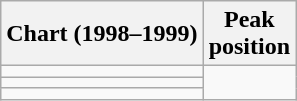<table class="wikitable sortable">
<tr>
<th>Chart (1998–1999)</th>
<th>Peak<br>position</th>
</tr>
<tr>
<td></td>
</tr>
<tr>
<td></td>
</tr>
<tr>
<td></td>
</tr>
</table>
